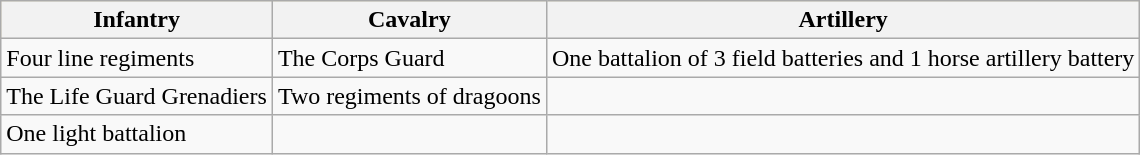<table class="wikitable">
<tr style="background:#FFF1C1; text-align:center;">
<th>Infantry</th>
<th>Cavalry</th>
<th>Artillery</th>
</tr>
<tr>
<td>Four line regiments</td>
<td>The Corps Guard</td>
<td>One battalion of 3 field batteries and 1 horse artillery battery</td>
</tr>
<tr>
<td>The Life Guard Grenadiers</td>
<td>Two regiments of dragoons</td>
<td></td>
</tr>
<tr>
<td>One light battalion</td>
<td></td>
<td></td>
</tr>
</table>
